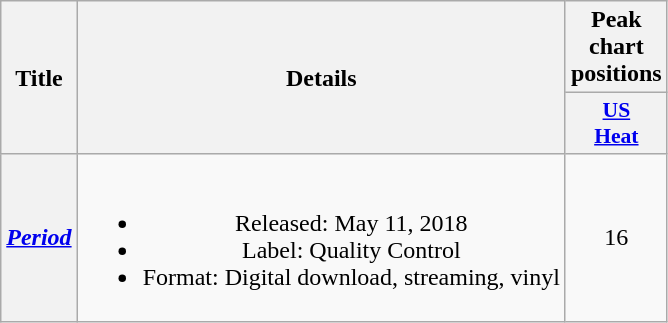<table class="wikitable plainrowheaders" style="text-align:center;">
<tr>
<th scope="col" rowspan="2">Title</th>
<th scope="col" rowspan="2">Details</th>
<th scope="col">Peak chart positions</th>
</tr>
<tr>
<th scope="col" style="width:3em;font-size:90%;"><a href='#'>US<br>Heat</a><br></th>
</tr>
<tr>
<th scope="row"><em><a href='#'>Period</a></em></th>
<td><br><ul><li>Released: May 11, 2018</li><li>Label: Quality Control</li><li>Format: Digital download, streaming, vinyl</li></ul></td>
<td>16</td>
</tr>
</table>
